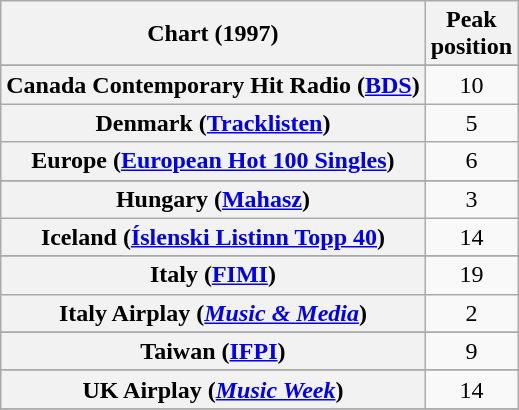<table class="wikitable sortable plainrowheaders" style="text-align:center">
<tr>
<th scope="col">Chart (1997)</th>
<th scope="col">Peak<br>position</th>
</tr>
<tr>
</tr>
<tr>
</tr>
<tr>
</tr>
<tr>
</tr>
<tr>
</tr>
<tr>
</tr>
<tr>
<th scope="row">Canada Contemporary Hit Radio (<a href='#'>BDS</a>)</th>
<td>10</td>
</tr>
<tr>
<th scope="row">Denmark (<a href='#'>Tracklisten</a>)</th>
<td>5</td>
</tr>
<tr>
<th scope="row">Europe (<a href='#'>European Hot 100 Singles</a>)</th>
<td>6</td>
</tr>
<tr>
</tr>
<tr>
</tr>
<tr>
</tr>
<tr>
<th scope=row>Hungary (<a href='#'>Mahasz</a>)</th>
<td>3</td>
</tr>
<tr>
<th scope="row">Iceland (<a href='#'>Íslenski Listinn Topp 40</a>)</th>
<td>14</td>
</tr>
<tr>
</tr>
<tr>
<th scope="row">Italy (<a href='#'>FIMI</a>)</th>
<td>19</td>
</tr>
<tr>
<th scope="row">Italy Airplay (<em><a href='#'>Music & Media</a></em>)</th>
<td>2</td>
</tr>
<tr>
</tr>
<tr>
</tr>
<tr>
</tr>
<tr>
</tr>
<tr>
</tr>
<tr>
</tr>
<tr>
</tr>
<tr>
<th scope="row">Taiwan (<a href='#'>IFPI</a>)</th>
<td>9</td>
</tr>
<tr>
</tr>
<tr>
</tr>
<tr>
<th scope="row">UK Airplay (<em><a href='#'>Music Week</a></em>)</th>
<td>14</td>
</tr>
<tr>
</tr>
<tr>
</tr>
<tr>
</tr>
<tr>
</tr>
</table>
